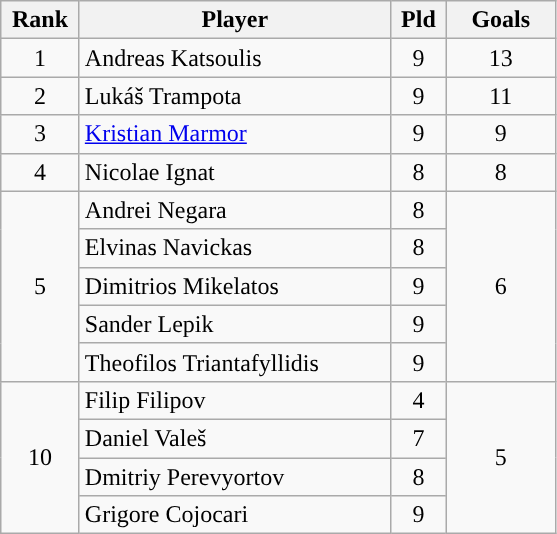<table class="wikitable" style="text-align:center">
<tr>
<th width=45>Rank</th>
<th width=200>Player</th>
<th width=30>Pld</th>
<th width=65>Goals</th>
</tr>
<tr>
<td>1</td>
<td style="text-align:left"> Andreas Katsoulis</td>
<td>9</td>
<td>13</td>
</tr>
<tr>
<td>2</td>
<td style="text-align:left"> Lukáš Trampota</td>
<td>9</td>
<td>11</td>
</tr>
<tr>
<td>3</td>
<td style="text-align:left"> <a href='#'>Kristian Marmor</a></td>
<td>9</td>
<td>9</td>
</tr>
<tr>
<td>4</td>
<td style="text-align:left"> Nicolae Ignat</td>
<td>8</td>
<td>8</td>
</tr>
<tr>
<td rowspan=5>5</td>
<td style="text-align:left"> Andrei Negara</td>
<td>8</td>
<td rowspan=5>6</td>
</tr>
<tr>
<td style="text-align:left"> Elvinas Navickas</td>
<td>8</td>
</tr>
<tr>
<td style="text-align:left"> Dimitrios Mikelatos</td>
<td>9</td>
</tr>
<tr>
<td style="text-align:left"> Sander Lepik</td>
<td>9</td>
</tr>
<tr>
<td style="text-align:left"> Theofilos Triantafyllidis</td>
<td>9</td>
</tr>
<tr>
<td rowspan=4>10</td>
<td style="text-align:left"> Filip Filipov</td>
<td>4</td>
<td rowspan=4>5</td>
</tr>
<tr>
<td style="text-align:left"> Daniel Valeš</td>
<td>7</td>
</tr>
<tr>
<td style="text-align:left"> Dmitriy Perevyortov</td>
<td>8</td>
</tr>
<tr>
<td style="text-align:left"> Grigore Cojocari</td>
<td>9</td>
</tr>
</table>
